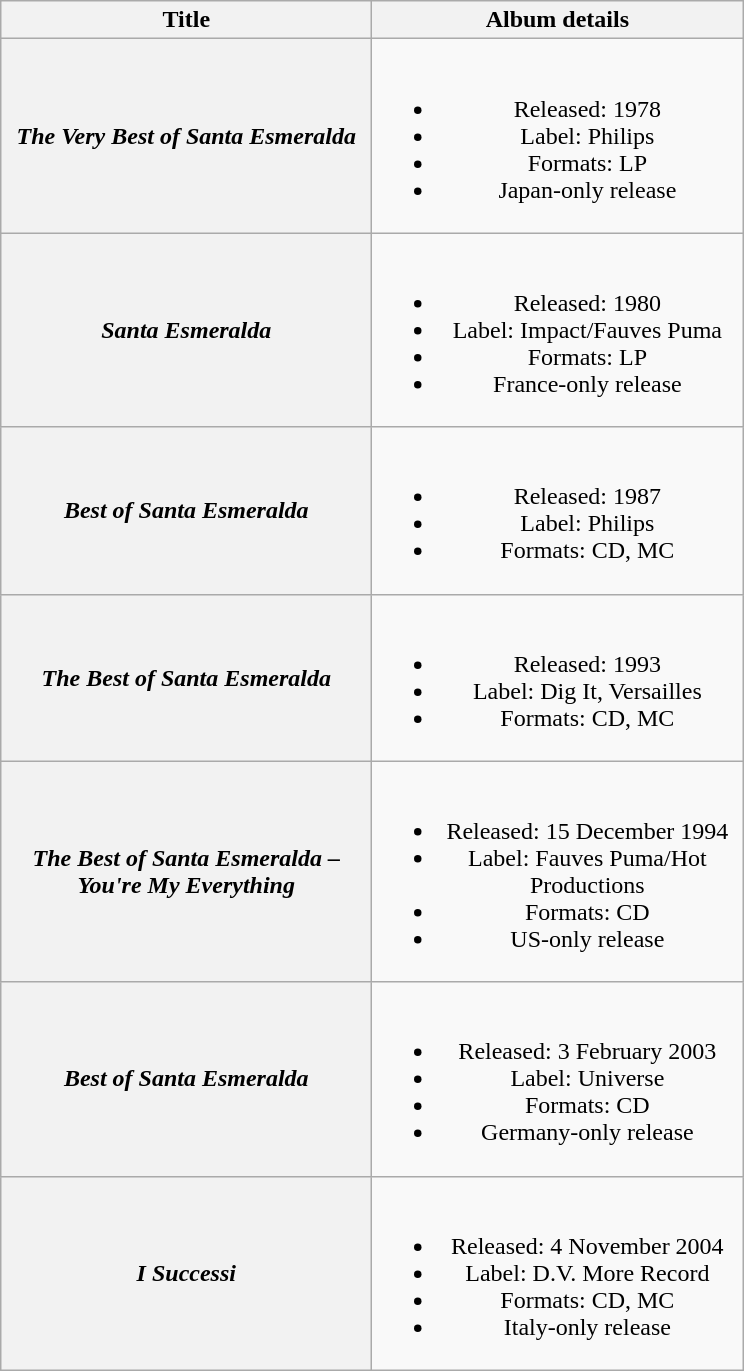<table class="wikitable plainrowheaders" style="text-align:center;">
<tr>
<th scope="col" style="width:15em;">Title</th>
<th scope="col" style="width:15em;">Album details</th>
</tr>
<tr>
<th scope="row"><em>The Very Best of Santa Esmeralda</em></th>
<td><br><ul><li>Released: 1978</li><li>Label: Philips</li><li>Formats: LP</li><li>Japan-only release</li></ul></td>
</tr>
<tr>
<th scope="row"><em>Santa Esmeralda</em></th>
<td><br><ul><li>Released: 1980</li><li>Label: Impact/Fauves Puma</li><li>Formats: LP</li><li>France-only release</li></ul></td>
</tr>
<tr>
<th scope="row"><em>Best of Santa Esmeralda</em></th>
<td><br><ul><li>Released: 1987</li><li>Label: Philips</li><li>Formats: CD, MC</li></ul></td>
</tr>
<tr>
<th scope="row"><em>The Best of Santa Esmeralda</em></th>
<td><br><ul><li>Released: 1993</li><li>Label: Dig It, Versailles</li><li>Formats: CD, MC</li></ul></td>
</tr>
<tr>
<th scope="row"><em>The Best of Santa Esmeralda – You're My Everything</em></th>
<td><br><ul><li>Released: 15 December 1994</li><li>Label: Fauves Puma/Hot Productions</li><li>Formats: CD</li><li>US-only release</li></ul></td>
</tr>
<tr>
<th scope="row"><em>Best of Santa Esmeralda</em></th>
<td><br><ul><li>Released: 3 February 2003</li><li>Label: Universe</li><li>Formats: CD</li><li>Germany-only release</li></ul></td>
</tr>
<tr>
<th scope="row"><em>I Successi</em></th>
<td><br><ul><li>Released: 4 November 2004</li><li>Label: D.V. More Record</li><li>Formats: CD, MC</li><li>Italy-only release</li></ul></td>
</tr>
</table>
